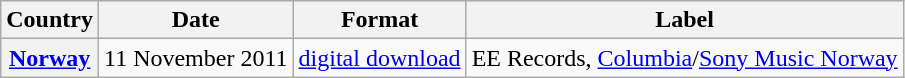<table class="wikitable plainrowheaders">
<tr>
<th scope="col">Country</th>
<th scope="col">Date</th>
<th scope="col">Format</th>
<th scope="col">Label</th>
</tr>
<tr>
<th scope="row"><a href='#'>Norway</a></th>
<td>11 November 2011</td>
<td><a href='#'>digital download</a></td>
<td>EE Records, <a href='#'>Columbia</a>/<a href='#'>Sony Music Norway</a></td>
</tr>
</table>
